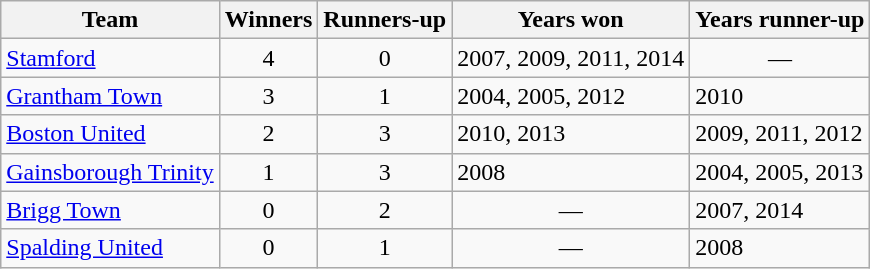<table class="wikitable sortable" border="1">
<tr>
<th>Team</th>
<th>Winners</th>
<th>Runners-up</th>
<th class="unsortable">Years won</th>
<th class="unsortable">Years runner-up</th>
</tr>
<tr>
<td><a href='#'>Stamford</a></td>
<td align=center>4</td>
<td align=center>0</td>
<td>2007, 2009, 2011, 2014</td>
<td align=center>—</td>
</tr>
<tr>
<td><a href='#'>Grantham Town</a></td>
<td align=center>3</td>
<td align=center>1</td>
<td>2004, 2005, 2012</td>
<td>2010</td>
</tr>
<tr>
<td><a href='#'>Boston United</a></td>
<td align=center>2</td>
<td align=center>3</td>
<td>2010, 2013</td>
<td>2009, 2011, 2012</td>
</tr>
<tr>
<td><a href='#'>Gainsborough Trinity</a></td>
<td align=center>1</td>
<td align=center>3</td>
<td>2008</td>
<td>2004, 2005, 2013</td>
</tr>
<tr>
<td><a href='#'>Brigg Town</a></td>
<td align=center>0</td>
<td align=center>2</td>
<td align=center>—</td>
<td>2007, 2014</td>
</tr>
<tr>
<td><a href='#'>Spalding United</a></td>
<td align=center>0</td>
<td align=center>1</td>
<td align=center>—</td>
<td>2008</td>
</tr>
</table>
